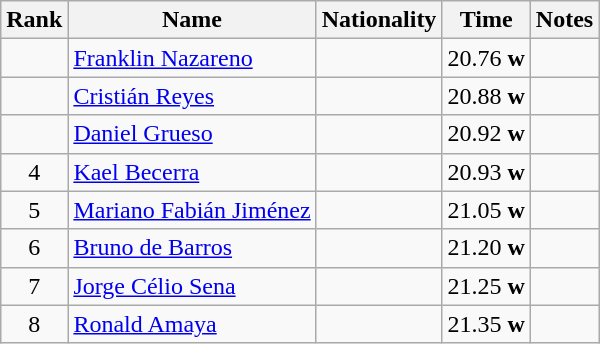<table class="wikitable sortable" style="text-align:center">
<tr>
<th>Rank</th>
<th>Name</th>
<th>Nationality</th>
<th>Time</th>
<th>Notes</th>
</tr>
<tr>
<td align=center></td>
<td align=left><a href='#'>Franklin Nazareno</a></td>
<td align=left></td>
<td>20.76 <strong>w</strong></td>
<td></td>
</tr>
<tr>
<td align=center></td>
<td align=left><a href='#'>Cristián Reyes</a></td>
<td align=left></td>
<td>20.88 <strong>w</strong></td>
<td></td>
</tr>
<tr>
<td align=center></td>
<td align=left><a href='#'>Daniel Grueso</a></td>
<td align=left></td>
<td>20.92 <strong>w</strong></td>
<td></td>
</tr>
<tr>
<td align=center>4</td>
<td align=left><a href='#'>Kael Becerra</a></td>
<td align=left></td>
<td>20.93 <strong>w</strong></td>
<td></td>
</tr>
<tr>
<td align=center>5</td>
<td align=left><a href='#'>Mariano Fabián Jiménez</a></td>
<td align=left></td>
<td>21.05 <strong>w</strong></td>
<td></td>
</tr>
<tr>
<td align=center>6</td>
<td align=left><a href='#'>Bruno de Barros</a></td>
<td align=left></td>
<td>21.20 <strong>w</strong></td>
<td></td>
</tr>
<tr>
<td align=center>7</td>
<td align=left><a href='#'>Jorge Célio Sena</a></td>
<td align=left></td>
<td>21.25 <strong>w</strong></td>
<td></td>
</tr>
<tr>
<td align=center>8</td>
<td align=left><a href='#'>Ronald Amaya</a></td>
<td align=left></td>
<td>21.35 <strong>w</strong></td>
<td></td>
</tr>
</table>
